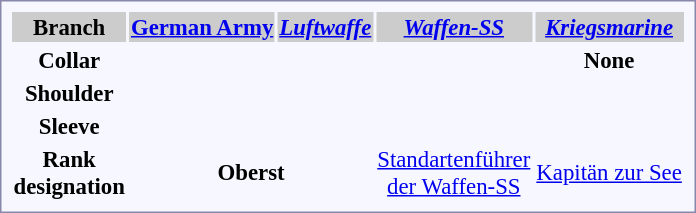<table style="border:1px solid #8888aa; background-color:#f7f8ff; padding:5px; font-size:95%; margin: 0px 12px 12px 0px;">
<tr bgcolor="#CCCCCC">
<th>Branch</th>
<th><a href='#'>German Army</a></th>
<th><em><a href='#'>Luftwaffe</a></em></th>
<th><em><a href='#'>Waffen-SS</a></em></th>
<th><em><a href='#'>Kriegsmarine</a></em></th>
</tr>
<tr style="text-align:center;">
<th>Collar</th>
<td></td>
<td></td>
<td></td>
<td><strong>None</strong></td>
</tr>
<tr style="text-align:center;">
<th>Shoulder</th>
<td></td>
<td></td>
<td></td>
<td></td>
</tr>
<tr style="text-align:center;">
<th>Sleeve</th>
<td></td>
<td></td>
<td></td>
<td></td>
</tr>
<tr style="text-align:center;">
<th>Rank<br>designation</th>
<td colspan=2><strong>Oberst</strong></td>
<td><a href='#'>Standartenführer <br>der Waffen-SS</a></td>
<td><a href='#'>Kapitän zur See</a></td>
</tr>
</table>
